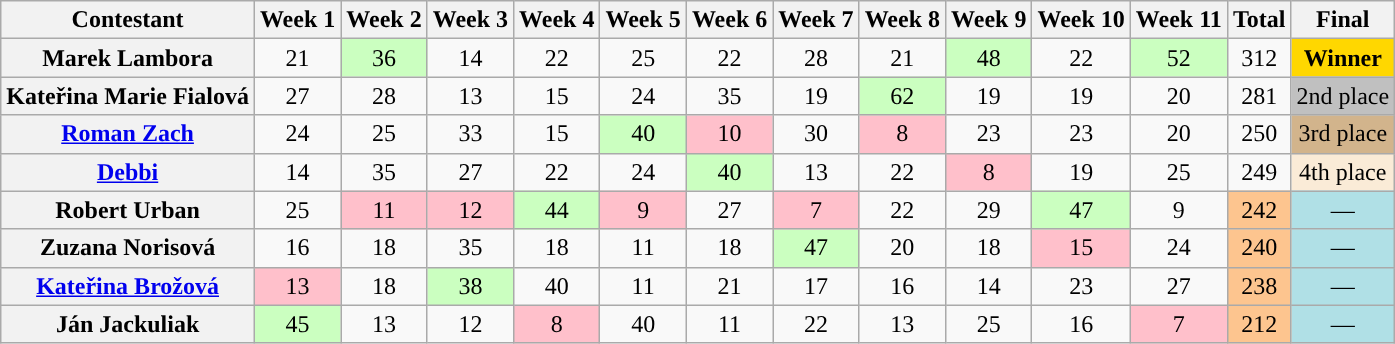<table class="wikitable sortable" style="text-align:center">
<tr>
<th>Contestant</th>
<th>Week 1</th>
<th>Week 2</th>
<th>Week 3</th>
<th>Week 4</th>
<th>Week 5</th>
<th>Week 6</th>
<th>Week 7</th>
<th>Week 8</th>
<th>Week 9</th>
<th>Week 10</th>
<th>Week 11</th>
<th>Total</th>
<th>Final</th>
</tr>
<tr>
<th>Marek Lambora</th>
<td>21</td>
<td style="background:#cbffc0">36</td>
<td>14</td>
<td>22</td>
<td>25</td>
<td>22</td>
<td>28</td>
<td>21</td>
<td style="background:#cbffc0">48</td>
<td>22</td>
<td style="background:#cbffc0">52</td>
<td>312</td>
<td style="background:gold"><strong>Winner</strong></td>
</tr>
<tr>
<th>Kateřina Marie Fialová</th>
<td>27</td>
<td>28</td>
<td>13</td>
<td>15</td>
<td>24</td>
<td>35</td>
<td>19</td>
<td style="background:#cbffc0">62</td>
<td>19</td>
<td>19</td>
<td>20</td>
<td>281</td>
<td style="background:silver">2nd place</td>
</tr>
<tr>
<th><a href='#'>Roman Zach</a></th>
<td>24</td>
<td>25</td>
<td>33</td>
<td>15</td>
<td data-sort-value=a; style="background:#cbffc0">40</td>
<td style="background:pink">10</td>
<td>30</td>
<td style="background:pink">8</td>
<td>23</td>
<td>23</td>
<td>20</td>
<td>250</td>
<td style="background:tan">3rd place</td>
</tr>
<tr>
<th><a href='#'>Debbi</a></th>
<td>14</td>
<td>35</td>
<td>27</td>
<td>22</td>
<td>24</td>
<td style="background:#cbffc0">40</td>
<td>13</td>
<td>22</td>
<td style="background:pink">8</td>
<td>19</td>
<td>25</td>
<td>249</td>
<td style="background:antiquewhite">4th place</td>
</tr>
<tr>
<th>Robert Urban</th>
<td>25</td>
<td style="background:pink">11</td>
<td data-sort-value=1; style="background:pink">12</td>
<td style="background:#cbffc0">44</td>
<td style="background:pink">9</td>
<td>27</td>
<td style="background:pink">7</td>
<td>22</td>
<td>29</td>
<td style="background:#cbffc0">47</td>
<td>9</td>
<td style="background:#fdc58f;">242</td>
<td style="background:#b0e0e6;">—</td>
</tr>
<tr>
<th>Zuzana Norisová</th>
<td>16</td>
<td>18</td>
<td>35</td>
<td>18</td>
<td>11</td>
<td>18</td>
<td style="background:#cbffc0">47</td>
<td>20</td>
<td>18</td>
<td style="background:pink">15</td>
<td>24</td>
<td style="background:#fdc58f;">240</td>
<td style="background:#b0e0e6;">—</td>
</tr>
<tr>
<th><a href='#'>Kateřina Brožová</a></th>
<td style="background:pink">13</td>
<td>18</td>
<td style="background:#cbffc0">38</td>
<td>40</td>
<td>11</td>
<td>21</td>
<td>17</td>
<td>16</td>
<td>14</td>
<td>23</td>
<td>27</td>
<td style="background:#fdc58f;">238</td>
<td style="background:#b0e0e6;">—</td>
</tr>
<tr>
<th>Ján Jackuliak</th>
<td style="background:#cbffc0">45</td>
<td>13</td>
<td>12</td>
<td style="background:pink">8</td>
<td>40</td>
<td>11</td>
<td>22</td>
<td>13</td>
<td>25</td>
<td>16</td>
<td style="background:pink">7</td>
<td style="background:#fdc58f;">212</td>
<td style="background:#b0e0e6;">—</td>
</tr>
</table>
